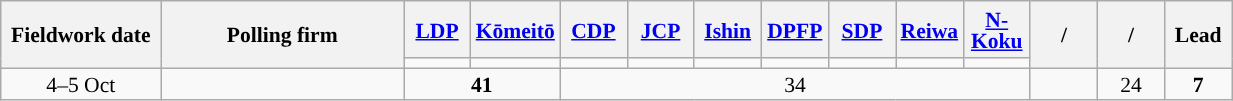<table class="wikitable mw-datatable" style="text-align:center;font-size:90%;line-height:14px;">
<tr style="height:38px;">
<th class="unsortable" rowspan="2" width=100px>Fieldwork date</th>
<th class="unsortable" rowspan="2" width=155px>Polling firm</th>
<th class="unsortable" width=38px><a href='#'>LDP</a></th>
<th class="unsortable" width=38px><a href='#'>Kōmeitō</a></th>
<th class="unsortable" width=38px><a href='#'>CDP</a></th>
<th class="unsortable" width=38px><a href='#'>JCP</a></th>
<th class="unsortable" width=38px><a href='#'>Ishin</a></th>
<th class="unsortable" width=38px><a href='#'>DPFP</a></th>
<th class="unsortable" width=38px><a href='#'>SDP</a></th>
<th class="unsortable" width=38px><a href='#'>Reiwa</a></th>
<th class="unsortable" width=38px><a href='#'>N-Koku</a></th>
<th rowspan="2" class="unsortable" width="38px">/<br></th>
<th class="unsortable" width=38px rowspan=2>/<br></th>
<th class="unsortable" width=38px rowspan=2>Lead</th>
</tr>
<tr>
<td style="background-color: "></td>
<td style="background-color: "></td>
<td style="background-color: "></td>
<td style="background-color: "></td>
<td style="background-color: "></td>
<td style="background-color: "></td>
<td style="background-color: "></td>
<td style="background-color: "></td>
<td style="background-color: "></td>
</tr>
<tr>
<td>4–5 Oct</td>
<td></td>
<td colspan="2" ><strong>41</strong></td>
<td colspan="7">34</td>
<td></td>
<td>24</td>
<td style="background:"><strong>7</strong></td>
</tr>
</table>
